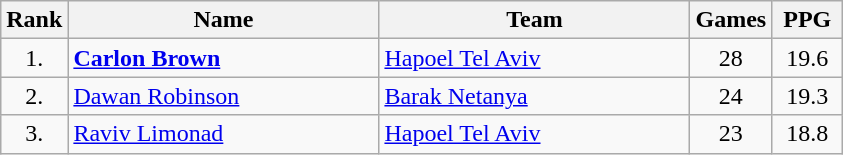<table class="wikitable sortable" style="text-align: center">
<tr>
<th>Rank</th>
<th width=200>Name</th>
<th width=200>Team</th>
<th>Games</th>
<th width=40>PPG</th>
</tr>
<tr>
<td>1.</td>
<td align="left"> <strong><a href='#'>Carlon Brown</a></strong></td>
<td align="left"><a href='#'>Hapoel Tel Aviv</a></td>
<td>28</td>
<td>19.6</td>
</tr>
<tr>
<td>2.</td>
<td align="left"> <a href='#'>Dawan Robinson</a></td>
<td align="left"><a href='#'>Barak Netanya</a></td>
<td>24</td>
<td>19.3</td>
</tr>
<tr>
<td>3.</td>
<td align="left"> <a href='#'>Raviv Limonad</a></td>
<td align="left"><a href='#'>Hapoel Tel Aviv</a></td>
<td>23</td>
<td>18.8</td>
</tr>
</table>
